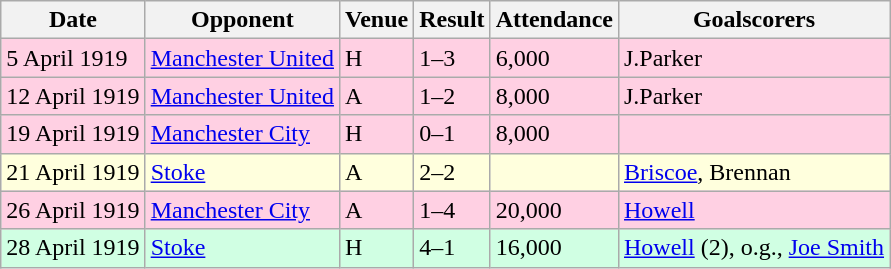<table class="wikitable">
<tr>
<th>Date</th>
<th>Opponent</th>
<th>Venue</th>
<th>Result</th>
<th>Attendance</th>
<th>Goalscorers</th>
</tr>
<tr style="background-color: #ffd0e3;">
<td>5 April 1919</td>
<td><a href='#'>Manchester United</a></td>
<td>H</td>
<td>1–3</td>
<td>6,000</td>
<td>J.Parker</td>
</tr>
<tr style="background-color: #ffd0e3;">
<td>12 April 1919</td>
<td><a href='#'>Manchester United</a></td>
<td>A</td>
<td>1–2</td>
<td>8,000</td>
<td>J.Parker</td>
</tr>
<tr style="background-color: #ffd0e3;">
<td>19 April 1919</td>
<td><a href='#'>Manchester City</a></td>
<td>H</td>
<td>0–1</td>
<td>8,000</td>
<td></td>
</tr>
<tr style="background:#ffd;">
<td>21 April 1919</td>
<td><a href='#'>Stoke</a></td>
<td>A</td>
<td>2–2</td>
<td></td>
<td><a href='#'>Briscoe</a>, Brennan</td>
</tr>
<tr style="background-color: #ffd0e3;">
<td>26 April 1919</td>
<td><a href='#'>Manchester City</a></td>
<td>A</td>
<td>1–4</td>
<td>20,000</td>
<td><a href='#'>Howell</a></td>
</tr>
<tr style="background-color: #d0ffe3;">
<td>28 April 1919</td>
<td><a href='#'>Stoke</a></td>
<td>H</td>
<td>4–1</td>
<td>16,000</td>
<td><a href='#'>Howell</a> (2), o.g., <a href='#'>Joe Smith</a></td>
</tr>
</table>
